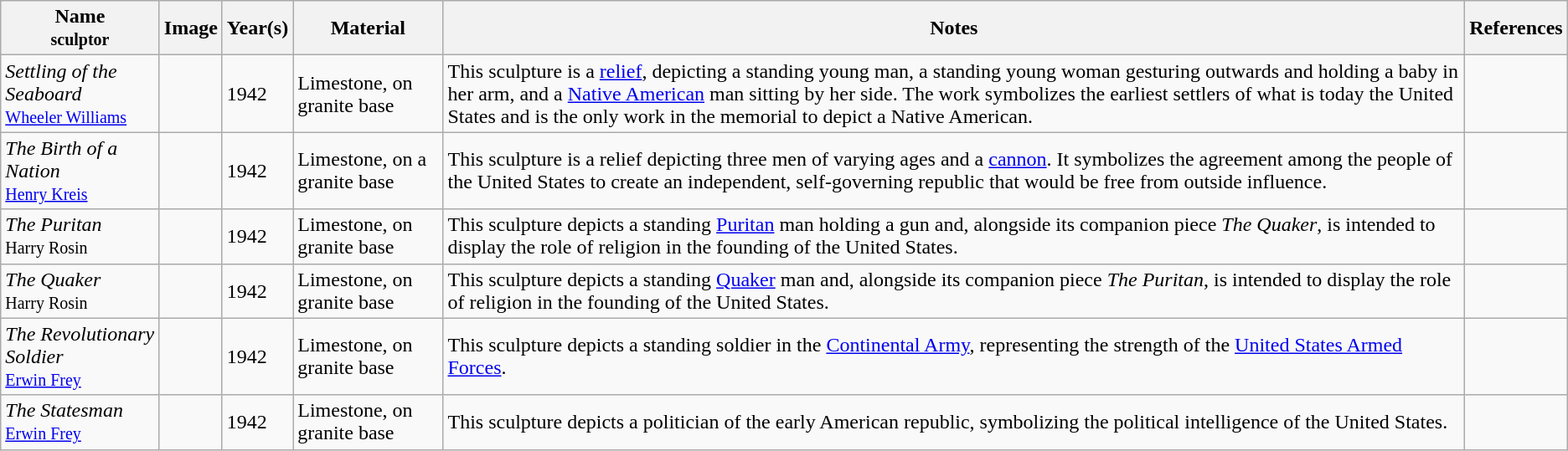<table class="wikitable">
<tr>
<th>Name<br><small>sculptor</small></th>
<th>Image</th>
<th>Year(s)</th>
<th>Material</th>
<th>Notes</th>
<th>References</th>
</tr>
<tr>
<td><em>Settling of the Seaboard</em><br><a href='#'><small>Wheeler Williams</small></a></td>
<td></td>
<td>1942</td>
<td>Limestone, on granite base</td>
<td>This sculpture is a <a href='#'>relief</a>, depicting a standing young man, a standing young woman gesturing outwards and holding a baby in her arm, and a <a href='#'>Native American</a> man sitting by her side. The work symbolizes the earliest settlers of what is today the United States and is the only work in the memorial to depict a Native American.</td>
<td></td>
</tr>
<tr>
<td><em>The Birth of a Nation</em><br><a href='#'><small>Henry Kreis</small></a></td>
<td></td>
<td>1942</td>
<td>Limestone, on a granite base</td>
<td>This sculpture is a relief depicting three men of varying ages and a <a href='#'>cannon</a>. It symbolizes the agreement among the people of the United States to create an independent, self-governing republic that would be free from outside influence.</td>
<td></td>
</tr>
<tr>
<td><em>The Puritan</em><br><small>Harry Rosin</small></td>
<td></td>
<td>1942</td>
<td>Limestone, on granite base</td>
<td>This sculpture depicts a standing <a href='#'>Puritan</a> man holding a gun and, alongside its companion piece <em>The Quaker</em>, is intended to display the role of religion in the founding of the United States.</td>
<td></td>
</tr>
<tr>
<td><em>The Quaker</em><br><small>Harry Rosin</small></td>
<td></td>
<td>1942</td>
<td>Limestone, on granite base</td>
<td>This sculpture depicts a standing <a href='#'>Quaker</a> man and, alongside its companion piece <em>The Puritan</em>, is intended to display the role of religion in the founding of the United States.</td>
<td></td>
</tr>
<tr>
<td><em>The Revolutionary Soldier</em><br><a href='#'><small>Erwin Frey</small></a></td>
<td></td>
<td>1942</td>
<td>Limestone, on granite base</td>
<td>This sculpture depicts a standing soldier in the <a href='#'>Continental Army</a>, representing the strength of the <a href='#'>United States Armed Forces</a>.</td>
<td></td>
</tr>
<tr>
<td><em>The Statesman</em><br><a href='#'><small>Erwin Frey</small></a></td>
<td></td>
<td>1942</td>
<td>Limestone, on granite base</td>
<td>This sculpture depicts a politician of the early American republic, symbolizing the political intelligence of the United States.</td>
<td></td>
</tr>
</table>
